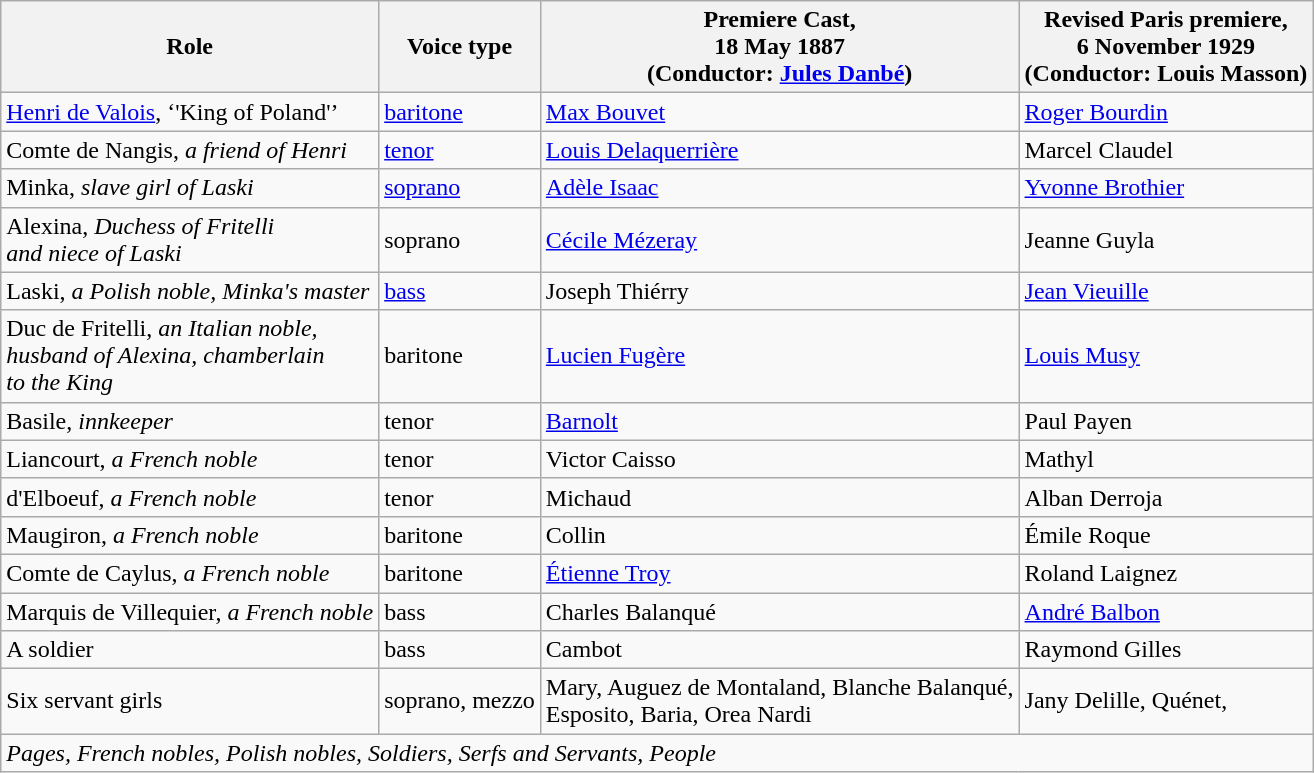<table class="wikitable">
<tr>
<th>Role</th>
<th>Voice type</th>
<th>Premiere Cast,<br>18 May 1887<br>(Conductor: <a href='#'>Jules Danbé</a>)</th>
<th>Revised Paris premiere,<br>6 November 1929<br>(Conductor: Louis Masson)</th>
</tr>
<tr>
<td><a href='#'>Henri de Valois</a>, ‘'King of Poland'’</td>
<td><a href='#'>baritone</a></td>
<td><a href='#'>Max Bouvet</a></td>
<td><a href='#'>Roger Bourdin</a></td>
</tr>
<tr>
<td>Comte de Nangis, <em>a friend of Henri</em></td>
<td><a href='#'>tenor</a></td>
<td><a href='#'>Louis Delaquerrière</a></td>
<td>Marcel Claudel</td>
</tr>
<tr>
<td>Minka, <em>slave girl of Laski</em></td>
<td><a href='#'>soprano</a></td>
<td><a href='#'>Adèle Isaac</a></td>
<td><a href='#'>Yvonne Brothier</a></td>
</tr>
<tr>
<td>Alexina, <em>Duchess of Fritelli<br> and niece of Laski</em></td>
<td>soprano</td>
<td><a href='#'>Cécile Mézeray</a></td>
<td>Jeanne Guyla</td>
</tr>
<tr>
<td>Laski, <em>a Polish noble, Minka's master</em></td>
<td><a href='#'>bass</a></td>
<td>Joseph Thiérry</td>
<td><a href='#'>Jean Vieuille</a></td>
</tr>
<tr>
<td>Duc de Fritelli, <em>an Italian noble,<br> husband of Alexina, chamberlain<br> to the King</em></td>
<td>baritone</td>
<td><a href='#'>Lucien Fugère</a></td>
<td><a href='#'>Louis Musy</a></td>
</tr>
<tr>
<td>Basile, <em>innkeeper</em></td>
<td>tenor</td>
<td><a href='#'>Barnolt</a></td>
<td>Paul Payen</td>
</tr>
<tr>
<td>Liancourt, <em>a French noble</em></td>
<td>tenor</td>
<td>Victor Caisso</td>
<td>Mathyl</td>
</tr>
<tr>
<td>d'Elboeuf, <em>a French noble</em></td>
<td>tenor</td>
<td>Michaud</td>
<td>Alban Derroja</td>
</tr>
<tr>
<td>Maugiron, <em>a French noble</em></td>
<td>baritone</td>
<td>Collin</td>
<td>Émile Roque</td>
</tr>
<tr>
<td>Comte de Caylus, <em>a French noble</em></td>
<td>baritone</td>
<td><a href='#'>Étienne Troy</a></td>
<td>Roland Laignez</td>
</tr>
<tr>
<td>Marquis de Villequier, <em>a French noble</em></td>
<td>bass</td>
<td>Charles Balanqué</td>
<td><a href='#'>André Balbon</a></td>
</tr>
<tr>
<td>A soldier</td>
<td>bass</td>
<td>Cambot</td>
<td>Raymond Gilles</td>
</tr>
<tr>
<td>Six servant girls</td>
<td>soprano, mezzo</td>
<td>Mary, Auguez de Montaland, Blanche Balanqué,<br> Esposito, Baria, Orea Nardi</td>
<td>Jany Delille, Quénet,</td>
</tr>
<tr>
<td colspan="4"><em>Pages, French nobles, Polish nobles, Soldiers, Serfs and Servants, People</em></td>
</tr>
</table>
